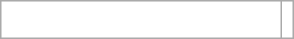<table class="wikitable floatright" style="text-align:center">
<tr>
<td width=180 bgcolor=white><br></td>
<td rowspan=5 colspan=2 bgcolor=white align=center></td>
</tr>
</table>
